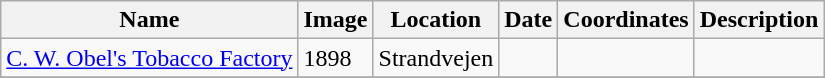<table class="wikitable sortable">
<tr>
<th>Name</th>
<th>Image</th>
<th>Location</th>
<th>Date</th>
<th>Coordinates</th>
<th>Description</th>
</tr>
<tr>
<td><a href='#'>C. W. Obel's Tobacco Factory</a></td>
<td>1898</td>
<td>Strandvejen</td>
<td></td>
<td></td>
<td></td>
</tr>
<tr>
</tr>
</table>
